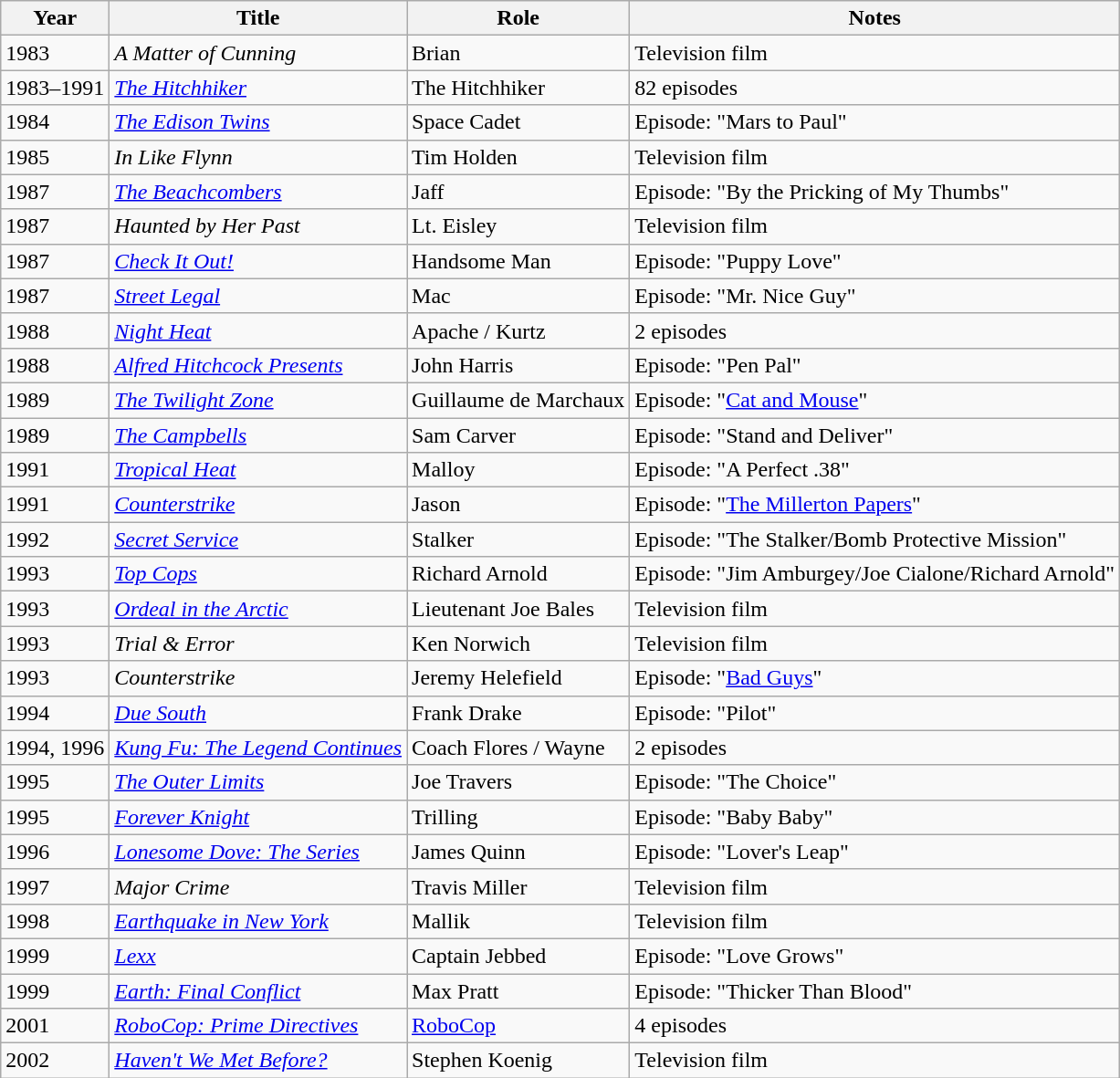<table class="wikitable sortable">
<tr>
<th>Year</th>
<th>Title</th>
<th>Role</th>
<th class="unsortable">Notes</th>
</tr>
<tr>
<td>1983</td>
<td data-sort-value="Matter of Cunning, A"><em>A Matter of Cunning</em></td>
<td>Brian</td>
<td>Television film</td>
</tr>
<tr>
<td>1983–1991</td>
<td data-sort-value="Hitchhiker, The"><a href='#'><em>The Hitchhiker</em></a></td>
<td>The Hitchhiker</td>
<td>82 episodes</td>
</tr>
<tr>
<td>1984</td>
<td data-sort-value="Edison Twins, The"><em><a href='#'>The Edison Twins</a></em></td>
<td>Space Cadet</td>
<td>Episode: "Mars to Paul"</td>
</tr>
<tr>
<td>1985</td>
<td><em>In Like Flynn</em></td>
<td>Tim Holden</td>
<td>Television film</td>
</tr>
<tr>
<td>1987</td>
<td data-sort-value="Beachcombers, The"><em><a href='#'>The Beachcombers</a></em></td>
<td>Jaff</td>
<td>Episode: "By the Pricking of My Thumbs"</td>
</tr>
<tr>
<td>1987</td>
<td><em>Haunted by Her Past</em></td>
<td>Lt. Eisley</td>
<td>Television film</td>
</tr>
<tr>
<td>1987</td>
<td><a href='#'><em>Check It Out!</em></a></td>
<td>Handsome Man</td>
<td>Episode: "Puppy Love"</td>
</tr>
<tr>
<td>1987</td>
<td><a href='#'><em>Street Legal</em></a></td>
<td>Mac</td>
<td>Episode: "Mr. Nice Guy"</td>
</tr>
<tr>
<td>1988</td>
<td><em><a href='#'>Night Heat</a></em></td>
<td>Apache / Kurtz</td>
<td>2 episodes</td>
</tr>
<tr>
<td>1988</td>
<td><a href='#'><em>Alfred Hitchcock Presents</em></a></td>
<td>John Harris</td>
<td>Episode: "Pen Pal"</td>
</tr>
<tr>
<td>1989</td>
<td data-sort-value="Twilight Zone, The"><a href='#'><em>The Twilight Zone</em></a></td>
<td>Guillaume de Marchaux</td>
<td>Episode: "<a href='#'>Cat and Mouse</a>"</td>
</tr>
<tr>
<td>1989</td>
<td data-sort-value="Campbells, The"><em><a href='#'>The Campbells</a></em></td>
<td>Sam Carver</td>
<td>Episode: "Stand and Deliver"</td>
</tr>
<tr>
<td>1991</td>
<td><em><a href='#'>Tropical Heat</a></em></td>
<td>Malloy</td>
<td>Episode: "A Perfect .38"</td>
</tr>
<tr>
<td>1991</td>
<td><em><a href='#'>Counterstrike</a></em></td>
<td>Jason</td>
<td>Episode: "<a href='#'>The Millerton Papers</a>"</td>
</tr>
<tr>
<td>1992</td>
<td><a href='#'><em>Secret Service</em></a></td>
<td>Stalker</td>
<td>Episode: "The Stalker/Bomb Protective Mission"</td>
</tr>
<tr>
<td>1993</td>
<td><em><a href='#'>Top Cops</a></em></td>
<td>Richard Arnold</td>
<td>Episode: "Jim Amburgey/Joe Cialone/Richard Arnold"</td>
</tr>
<tr>
<td>1993</td>
<td><em><a href='#'>Ordeal in the Arctic</a></em></td>
<td>Lieutenant Joe Bales</td>
<td>Television film</td>
</tr>
<tr>
<td>1993</td>
<td><em>Trial & Error</em></td>
<td>Ken Norwich</td>
<td>Television film</td>
</tr>
<tr>
<td>1993</td>
<td><em>Counterstrike</em></td>
<td>Jeremy Helefield</td>
<td>Episode: "<a href='#'>Bad Guys</a>"</td>
</tr>
<tr>
<td>1994</td>
<td><em><a href='#'>Due South</a></em></td>
<td>Frank Drake</td>
<td>Episode: "Pilot"</td>
</tr>
<tr>
<td>1994, 1996</td>
<td><em><a href='#'>Kung Fu: The Legend Continues</a></em></td>
<td>Coach Flores / Wayne</td>
<td>2 episodes</td>
</tr>
<tr>
<td>1995</td>
<td data-sort-value="Outer Limits, The"><a href='#'><em>The Outer Limits</em></a></td>
<td>Joe Travers</td>
<td>Episode: "The Choice"</td>
</tr>
<tr>
<td>1995</td>
<td><em><a href='#'>Forever Knight</a></em></td>
<td>Trilling</td>
<td>Episode: "Baby Baby"</td>
</tr>
<tr>
<td>1996</td>
<td><em><a href='#'>Lonesome Dove: The Series</a></em></td>
<td>James Quinn</td>
<td>Episode: "Lover's Leap"</td>
</tr>
<tr>
<td>1997</td>
<td><em>Major Crime</em></td>
<td>Travis Miller</td>
<td>Television film</td>
</tr>
<tr>
<td>1998</td>
<td><em><a href='#'>Earthquake in New York</a></em></td>
<td>Mallik</td>
<td>Television film</td>
</tr>
<tr>
<td>1999</td>
<td><em><a href='#'>Lexx</a></em></td>
<td>Captain Jebbed</td>
<td>Episode: "Love Grows"</td>
</tr>
<tr>
<td>1999</td>
<td><em><a href='#'>Earth: Final Conflict</a></em></td>
<td>Max Pratt</td>
<td>Episode: "Thicker Than Blood"</td>
</tr>
<tr>
<td>2001</td>
<td><em><a href='#'>RoboCop: Prime Directives</a></em></td>
<td><a href='#'>RoboCop</a></td>
<td>4 episodes</td>
</tr>
<tr>
<td>2002</td>
<td><em><a href='#'>Haven't We Met Before?</a></em></td>
<td>Stephen Koenig</td>
<td>Television film</td>
</tr>
</table>
